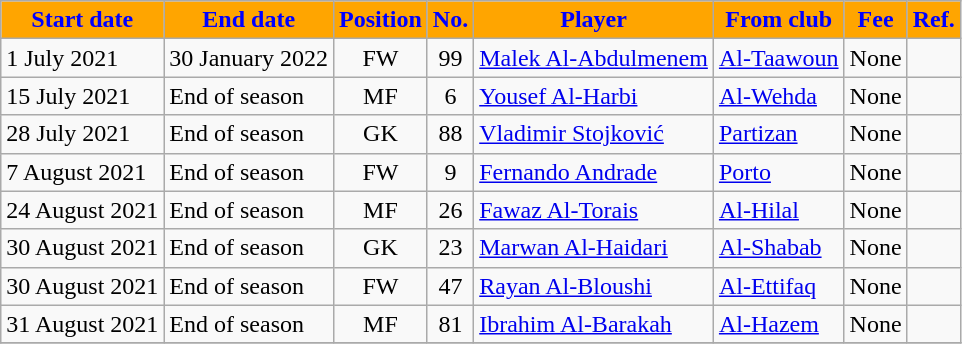<table class="wikitable sortable">
<tr>
<th style="background:orange; color:blue;"><strong>Start date</strong></th>
<th style="background:orange; color:blue;"><strong>End date</strong></th>
<th style="background:orange; color:blue;"><strong>Position</strong></th>
<th style="background:orange; color:blue;"><strong>No.</strong></th>
<th style="background:orange; color:blue;"><strong>Player</strong></th>
<th style="background:orange; color:blue;"><strong>From club</strong></th>
<th style="background:orange; color:blue;"><strong>Fee</strong></th>
<th style="background:orange; color:blue;"><strong>Ref.</strong></th>
</tr>
<tr>
<td>1 July 2021</td>
<td>30 January 2022</td>
<td style="text-align:center;">FW</td>
<td style="text-align:center;">99</td>
<td style="text-align:left;"> <a href='#'>Malek Al-Abdulmenem</a></td>
<td style="text-align:left;"> <a href='#'>Al-Taawoun</a></td>
<td>None</td>
<td></td>
</tr>
<tr>
<td>15 July 2021</td>
<td>End of season</td>
<td style="text-align:center;">MF</td>
<td style="text-align:center;">6</td>
<td style="text-align:left;"> <a href='#'>Yousef Al-Harbi</a></td>
<td style="text-align:left;"> <a href='#'>Al-Wehda</a></td>
<td>None</td>
<td></td>
</tr>
<tr>
<td>28 July 2021</td>
<td>End of season</td>
<td style="text-align:center;">GK</td>
<td style="text-align:center;">88</td>
<td style="text-align:left;"> <a href='#'>Vladimir Stojković</a></td>
<td style="text-align:left;"> <a href='#'>Partizan</a></td>
<td>None</td>
<td></td>
</tr>
<tr>
<td>7 August 2021</td>
<td>End of season</td>
<td style="text-align:center;">FW</td>
<td style="text-align:center;">9</td>
<td style="text-align:left;"> <a href='#'>Fernando Andrade</a></td>
<td style="text-align:left;"> <a href='#'>Porto</a></td>
<td>None</td>
<td></td>
</tr>
<tr>
<td>24 August 2021</td>
<td>End of season</td>
<td style="text-align:center;">MF</td>
<td style="text-align:center;">26</td>
<td style="text-align:left;"> <a href='#'>Fawaz Al-Torais</a></td>
<td style="text-align:left;"> <a href='#'>Al-Hilal</a></td>
<td>None</td>
<td></td>
</tr>
<tr>
<td>30 August 2021</td>
<td>End of season</td>
<td style="text-align:center;">GK</td>
<td style="text-align:center;">23</td>
<td style="text-align:left;"> <a href='#'>Marwan Al-Haidari</a></td>
<td style="text-align:left;"> <a href='#'>Al-Shabab</a></td>
<td>None</td>
<td></td>
</tr>
<tr>
<td>30 August 2021</td>
<td>End of season</td>
<td style="text-align:center;">FW</td>
<td style="text-align:center;">47</td>
<td style="text-align:left;"> <a href='#'>Rayan Al-Bloushi</a></td>
<td style="text-align:left;"> <a href='#'>Al-Ettifaq</a></td>
<td>None</td>
<td></td>
</tr>
<tr>
<td>31 August 2021</td>
<td>End of season</td>
<td style="text-align:center;">MF</td>
<td style="text-align:center;">81</td>
<td style="text-align:left;"> <a href='#'>Ibrahim Al-Barakah</a></td>
<td style="text-align:left;"> <a href='#'>Al-Hazem</a></td>
<td>None</td>
<td></td>
</tr>
<tr>
</tr>
</table>
